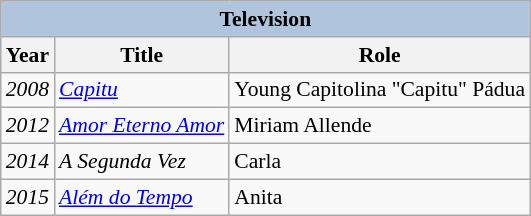<table class="wikitable" style="font-size: 90%;">
<tr>
<th colspan="4" style="background: LightSteelBlue;">Television</th>
</tr>
<tr>
<th>Year</th>
<th>Title</th>
<th>Role</th>
</tr>
<tr>
<td><em>2008</em></td>
<td><em><a href='#'>Capitu</a></em></td>
<td>Young Capitolina "Capitu" Pádua</td>
</tr>
<tr>
<td><em>2012</em></td>
<td><em><a href='#'>Amor Eterno Amor</a></em></td>
<td>Miriam Allende</td>
</tr>
<tr>
<td><em>2014</em></td>
<td><em>A Segunda Vez</em></td>
<td>Carla</td>
</tr>
<tr>
<td><em>2015</em></td>
<td><em><a href='#'>Além do Tempo</a></em></td>
<td>Anita</td>
</tr>
</table>
